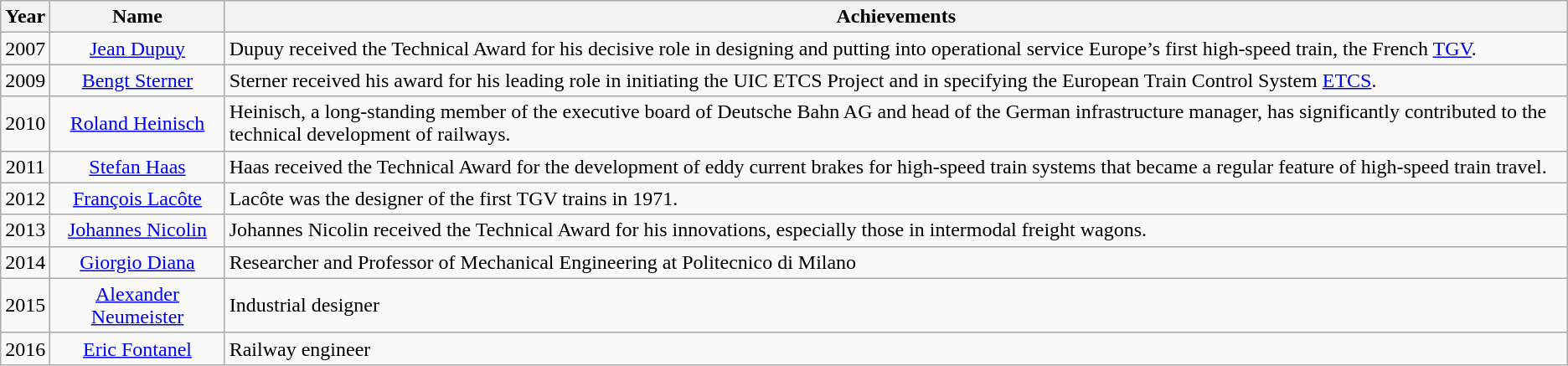<table class="wikitable">
<tr>
<th><strong>Year</strong></th>
<th><strong>Name</strong></th>
<th><strong>Achievements</strong></th>
</tr>
<tr>
<td align="center">2007</td>
<td align="center"><a href='#'>Jean Dupuy</a></td>
<td>Dupuy received the Technical Award for his decisive role in designing and putting into operational service Europe’s first high-speed train, the French <a href='#'>TGV</a>.</td>
</tr>
<tr>
<td align="center">2009</td>
<td align="center"><a href='#'>Bengt Sterner</a></td>
<td>Sterner received his award for his leading role in initiating the UIC ETCS Project and in specifying the European Train Control System <a href='#'>ETCS</a>.</td>
</tr>
<tr>
<td align="center">2010</td>
<td align="center"><a href='#'>Roland Heinisch</a></td>
<td>Heinisch, a long-standing member of the executive board of Deutsche Bahn AG and head of the German infrastructure manager, has significantly contributed to the technical development of railways.</td>
</tr>
<tr>
<td align="center">2011</td>
<td align="center"><a href='#'>Stefan Haas</a></td>
<td>Haas received the Technical Award for the development of eddy current brakes for high-speed train systems that became a regular feature of high-speed train travel.</td>
</tr>
<tr>
<td align="center">2012</td>
<td align="center"><a href='#'>François Lacôte</a></td>
<td>Lacôte was the designer of the first TGV trains in 1971.</td>
</tr>
<tr>
<td align="center">2013</td>
<td align="center"><a href='#'>Johannes Nicolin</a></td>
<td>Johannes Nicolin received the Technical Award for his innovations, especially those in intermodal freight wagons.</td>
</tr>
<tr>
<td align="center">2014</td>
<td align="center"><a href='#'>Giorgio Diana</a></td>
<td>Researcher and Professor of Mechanical Engineering at Politecnico di Milano</td>
</tr>
<tr>
<td align="center">2015</td>
<td align="center"><a href='#'>Alexander Neumeister</a></td>
<td>Industrial designer</td>
</tr>
<tr>
<td align="center">2016</td>
<td align="center"><a href='#'>Eric Fontanel</a></td>
<td>Railway engineer</td>
</tr>
</table>
